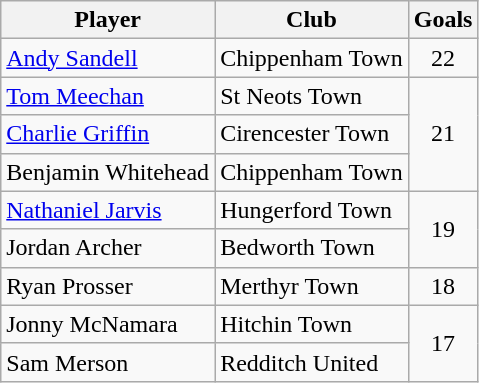<table class="wikitable">
<tr>
<th>Player</th>
<th>Club</th>
<th>Goals</th>
</tr>
<tr>
<td><a href='#'>Andy Sandell</a></td>
<td>Chippenham Town</td>
<td align="center">22</td>
</tr>
<tr>
<td><a href='#'>Tom Meechan</a></td>
<td>St Neots Town</td>
<td align="center" rowspan="3">21</td>
</tr>
<tr>
<td><a href='#'>Charlie Griffin</a></td>
<td>Cirencester Town</td>
</tr>
<tr>
<td>Benjamin Whitehead</td>
<td>Chippenham Town</td>
</tr>
<tr>
<td><a href='#'>Nathaniel Jarvis</a></td>
<td>Hungerford Town</td>
<td align="center" rowspan="2">19</td>
</tr>
<tr>
<td>Jordan Archer</td>
<td>Bedworth Town</td>
</tr>
<tr>
<td>Ryan Prosser</td>
<td>Merthyr Town</td>
<td align="center">18</td>
</tr>
<tr>
<td>Jonny McNamara</td>
<td>Hitchin Town</td>
<td align="center" rowspan="2">17</td>
</tr>
<tr>
<td>Sam Merson</td>
<td>Redditch United</td>
</tr>
</table>
